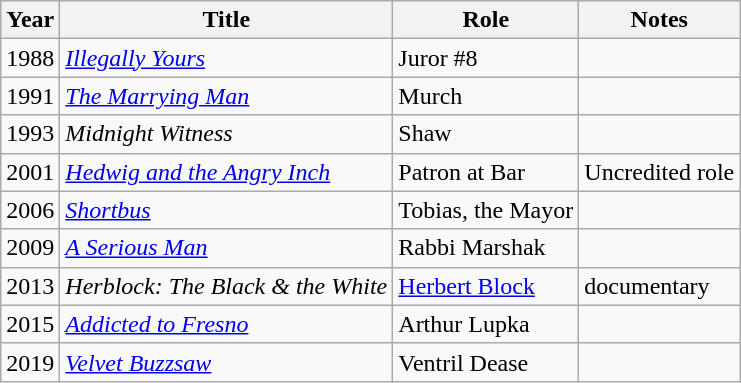<table class="wikitable">
<tr>
<th>Year</th>
<th>Title</th>
<th>Role</th>
<th>Notes</th>
</tr>
<tr>
<td>1988</td>
<td><em><a href='#'>Illegally Yours</a></em></td>
<td>Juror #8</td>
<td></td>
</tr>
<tr>
<td>1991</td>
<td><em><a href='#'>The Marrying Man</a></em></td>
<td>Murch</td>
<td></td>
</tr>
<tr>
<td>1993</td>
<td><em>Midnight Witness</em></td>
<td>Shaw</td>
<td></td>
</tr>
<tr>
<td>2001</td>
<td><em><a href='#'>Hedwig and the Angry Inch</a></em></td>
<td>Patron at Bar</td>
<td>Uncredited role</td>
</tr>
<tr>
<td>2006</td>
<td><em><a href='#'>Shortbus</a></em></td>
<td>Tobias, the Mayor</td>
<td></td>
</tr>
<tr>
<td>2009</td>
<td><em><a href='#'>A Serious Man</a></em></td>
<td>Rabbi Marshak</td>
<td></td>
</tr>
<tr>
<td>2013</td>
<td><em>Herblock: The Black & the White</em></td>
<td><a href='#'>Herbert Block</a></td>
<td>documentary</td>
</tr>
<tr>
<td>2015</td>
<td><em><a href='#'>Addicted to Fresno</a></em></td>
<td>Arthur Lupka</td>
<td></td>
</tr>
<tr>
<td>2019</td>
<td><em><a href='#'>Velvet Buzzsaw</a></em></td>
<td>Ventril Dease</td>
<td></td>
</tr>
</table>
